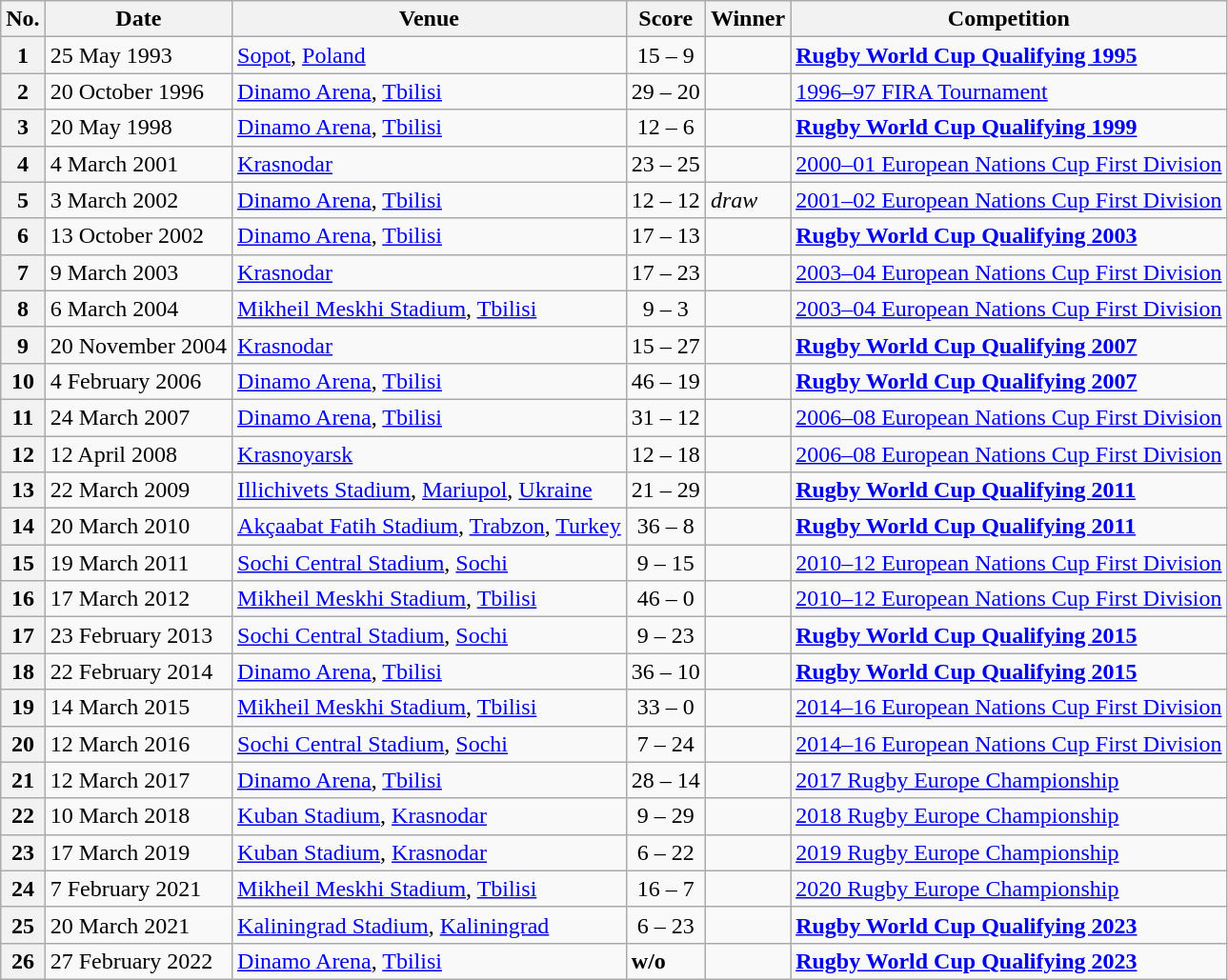<table class="wikitable">
<tr>
<th>No.</th>
<th>Date</th>
<th>Venue</th>
<th>Score</th>
<th>Winner</th>
<th>Competition</th>
</tr>
<tr>
<th>1</th>
<td>25 May 1993</td>
<td><a href='#'>Sopot</a>, <a href='#'>Poland</a></td>
<td align="center">15 – 9</td>
<td></td>
<td><strong><a href='#'>Rugby World Cup Qualifying 1995</a></strong></td>
</tr>
<tr>
<th>2</th>
<td>20 October 1996</td>
<td><a href='#'>Dinamo Arena</a>, <a href='#'>Tbilisi</a></td>
<td align="center">29 – 20</td>
<td></td>
<td><a href='#'>1996–97 FIRA Tournament</a></td>
</tr>
<tr>
<th>3</th>
<td>20 May 1998</td>
<td><a href='#'>Dinamo Arena</a>, <a href='#'>Tbilisi</a></td>
<td align="center">12 – 6</td>
<td></td>
<td><strong><a href='#'>Rugby World Cup Qualifying 1999</a></strong></td>
</tr>
<tr>
<th>4</th>
<td>4 March 2001</td>
<td><a href='#'>Krasnodar</a></td>
<td align="center">23 – 25</td>
<td></td>
<td><a href='#'>2000–01 European Nations Cup First Division</a></td>
</tr>
<tr>
<th>5</th>
<td>3 March 2002</td>
<td><a href='#'>Dinamo Arena</a>, <a href='#'>Tbilisi</a></td>
<td align="center">12 – 12</td>
<td><em>draw</em></td>
<td><a href='#'>2001–02 European Nations Cup First Division</a></td>
</tr>
<tr>
<th>6</th>
<td>13 October 2002</td>
<td><a href='#'>Dinamo Arena</a>, <a href='#'>Tbilisi</a></td>
<td align="center">17 – 13</td>
<td></td>
<td><strong><a href='#'>Rugby World Cup Qualifying 2003</a></strong></td>
</tr>
<tr>
<th>7</th>
<td>9 March 2003</td>
<td><a href='#'>Krasnodar</a></td>
<td align="center">17 – 23</td>
<td></td>
<td><a href='#'>2003–04 European Nations Cup First Division</a></td>
</tr>
<tr>
<th>8</th>
<td>6 March 2004</td>
<td><a href='#'>Mikheil Meskhi Stadium</a>, <a href='#'>Tbilisi</a></td>
<td align="center">9 – 3</td>
<td></td>
<td><a href='#'>2003–04 European Nations Cup First Division</a></td>
</tr>
<tr>
<th>9</th>
<td>20 November 2004</td>
<td><a href='#'>Krasnodar</a></td>
<td align="center">15 – 27</td>
<td></td>
<td><strong><a href='#'>Rugby World Cup Qualifying 2007</a></strong></td>
</tr>
<tr>
<th>10</th>
<td>4 February 2006</td>
<td><a href='#'>Dinamo Arena</a>, <a href='#'>Tbilisi</a></td>
<td align="center">46 – 19</td>
<td></td>
<td><strong><a href='#'>Rugby World Cup Qualifying 2007</a></strong></td>
</tr>
<tr>
<th>11</th>
<td>24 March 2007</td>
<td><a href='#'>Dinamo Arena</a>, <a href='#'>Tbilisi</a></td>
<td align="center">31 – 12</td>
<td></td>
<td><a href='#'>2006–08 European Nations Cup First Division</a></td>
</tr>
<tr>
<th>12</th>
<td>12 April 2008</td>
<td><a href='#'>Krasnoyarsk</a></td>
<td align="center">12 – 18</td>
<td></td>
<td><a href='#'>2006–08 European Nations Cup First Division</a></td>
</tr>
<tr>
<th>13</th>
<td>22 March 2009</td>
<td><a href='#'>Illichivets Stadium</a>, <a href='#'>Mariupol</a>, <a href='#'>Ukraine</a></td>
<td align="center">21 – 29</td>
<td></td>
<td><strong><a href='#'>Rugby World Cup Qualifying 2011</a></strong></td>
</tr>
<tr>
<th>14</th>
<td>20 March 2010</td>
<td><a href='#'>Akçaabat Fatih Stadium</a>, <a href='#'>Trabzon</a>, <a href='#'>Turkey</a></td>
<td align="center">36 – 8</td>
<td></td>
<td><strong><a href='#'>Rugby World Cup Qualifying 2011</a></strong></td>
</tr>
<tr>
<th>15</th>
<td>19 March 2011</td>
<td><a href='#'>Sochi Central Stadium</a>, <a href='#'>Sochi</a></td>
<td align="center">9 – 15</td>
<td></td>
<td><a href='#'>2010–12 European Nations Cup First Division</a></td>
</tr>
<tr>
<th>16</th>
<td>17 March 2012</td>
<td><a href='#'>Mikheil Meskhi Stadium</a>, <a href='#'>Tbilisi</a></td>
<td align="center">46 – 0</td>
<td></td>
<td><a href='#'>2010–12 European Nations Cup First Division</a></td>
</tr>
<tr>
<th>17</th>
<td>23 February 2013</td>
<td><a href='#'>Sochi Central Stadium</a>, <a href='#'>Sochi</a></td>
<td align="center">9 – 23</td>
<td></td>
<td><strong><a href='#'>Rugby World Cup Qualifying 2015</a></strong></td>
</tr>
<tr>
<th>18</th>
<td>22 February 2014</td>
<td><a href='#'>Dinamo Arena</a>, <a href='#'>Tbilisi</a></td>
<td align="center">36 – 10</td>
<td></td>
<td><strong><a href='#'>Rugby World Cup Qualifying 2015</a></strong></td>
</tr>
<tr>
<th>19</th>
<td>14 March 2015</td>
<td><a href='#'>Mikheil Meskhi Stadium</a>, <a href='#'>Tbilisi</a></td>
<td align="center">33 – 0</td>
<td></td>
<td><a href='#'>2014–16 European Nations Cup First Division</a></td>
</tr>
<tr>
<th>20</th>
<td>12 March 2016</td>
<td><a href='#'>Sochi Central Stadium</a>, <a href='#'>Sochi</a></td>
<td align="center">7 – 24</td>
<td></td>
<td><a href='#'>2014–16 European Nations Cup First Division</a></td>
</tr>
<tr>
<th>21</th>
<td>12 March 2017</td>
<td><a href='#'>Dinamo Arena</a>, <a href='#'>Tbilisi</a></td>
<td align="center">28 – 14</td>
<td></td>
<td><a href='#'>2017 Rugby Europe Championship</a></td>
</tr>
<tr>
<th>22</th>
<td>10 March 2018</td>
<td><a href='#'>Kuban Stadium</a>, <a href='#'>Krasnodar</a></td>
<td align="center">9 – 29</td>
<td></td>
<td><a href='#'>2018 Rugby Europe Championship</a></td>
</tr>
<tr>
<th>23</th>
<td>17 March 2019</td>
<td><a href='#'>Kuban Stadium</a>, <a href='#'>Krasnodar</a></td>
<td align="center">6 – 22</td>
<td></td>
<td><a href='#'>2019 Rugby Europe Championship</a></td>
</tr>
<tr>
<th>24</th>
<td>7 February 2021</td>
<td><a href='#'>Mikheil Meskhi Stadium</a>, <a href='#'>Tbilisi</a></td>
<td align="center">16 – 7</td>
<td></td>
<td><a href='#'>2020 Rugby Europe Championship</a></td>
</tr>
<tr>
<th>25</th>
<td>20 March 2021</td>
<td><a href='#'>Kaliningrad Stadium</a>, <a href='#'>Kaliningrad</a></td>
<td align="center">6 – 23</td>
<td></td>
<td><strong><a href='#'>Rugby World Cup Qualifying 2023</a></strong></td>
</tr>
<tr>
<th>26</th>
<td>27 February 2022</td>
<td><a href='#'>Dinamo Arena</a>, <a href='#'>Tbilisi</a></td>
<td><strong>w/o</strong></td>
<td></td>
<td><strong><a href='#'>Rugby World Cup Qualifying 2023</a></strong></td>
</tr>
</table>
